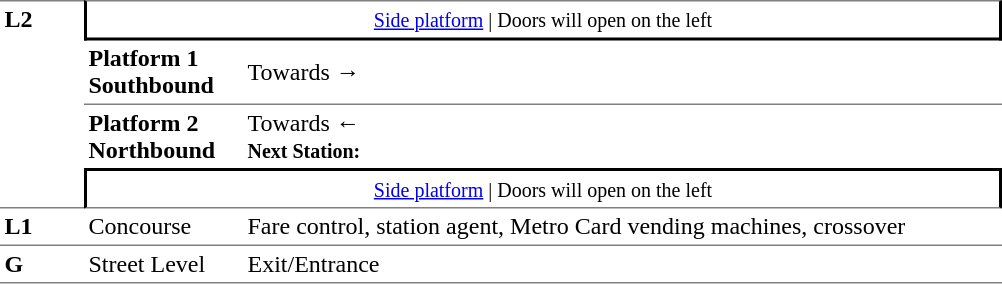<table table border=0 cellspacing=0 cellpadding=3>
<tr>
<td style="border-top:solid 1px grey;border-bottom:solid 1px grey;" width=50 rowspan=4 valign=top><strong>L2</strong></td>
<td style="border-top:solid 1px grey;border-right:solid 2px black;border-left:solid 2px black;border-bottom:solid 2px black;text-align:center;" colspan=2><small><a href='#'>Side platform</a> | Doors will open on the left </small></td>
</tr>
<tr>
<td style="border-bottom:solid 1px grey;" width=100><span><strong>Platform 1</strong><br><strong>Southbound</strong></span></td>
<td style="border-bottom:solid 1px grey;" width=500>Towards → </td>
</tr>
<tr>
<td><span><strong>Platform 2</strong><br><strong>Northbound</strong></span></td>
<td><span></span>Towards ← <br><small><strong>Next Station:</strong> </small></td>
</tr>
<tr>
<td style="border-top:solid 2px black;border-right:solid 2px black;border-left:solid 2px black;border-bottom:solid 1px grey;text-align:center;" colspan=2><small><a href='#'>Side platform</a> | Doors will open on the left </small></td>
</tr>
<tr>
<td valign=top><strong>L1</strong></td>
<td valign=top>Concourse</td>
<td valign=top>Fare control, station agent, Metro Card vending machines, crossover</td>
</tr>
<tr>
<td style="border-bottom:solid 1px grey;border-top:solid 1px grey;" width=50 valign=top><strong>G</strong></td>
<td style="border-top:solid 1px grey;border-bottom:solid 1px grey;" width=100 valign=top>Street Level</td>
<td style="border-top:solid 1px grey;border-bottom:solid 1px grey;" width=500 valign=top>Exit/Entrance</td>
</tr>
</table>
